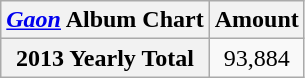<table class="wikitable">
<tr>
<th><em><a href='#'>Gaon</a></em> Album Chart</th>
<th>Amount</th>
</tr>
<tr>
<th>2013 Yearly Total</th>
<td align="center">93,884</td>
</tr>
</table>
